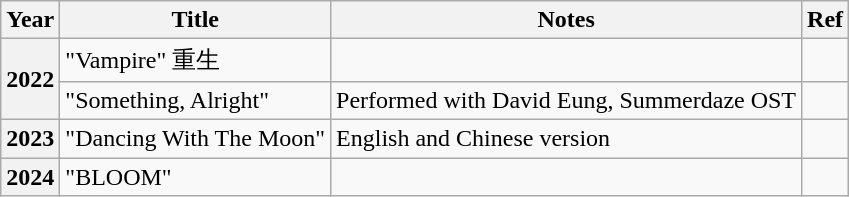<table class="wikitable sortable">
<tr>
<th>Year</th>
<th>Title</th>
<th class="unsortable">Notes</th>
<th>Ref</th>
</tr>
<tr>
<th rowspan="2">2022</th>
<td>"Vampire" 重生</td>
<td></td>
<td></td>
</tr>
<tr>
<td>"Something, Alright"</td>
<td>Performed with David Eung, Summerdaze OST</td>
<td></td>
</tr>
<tr>
<th>2023</th>
<td>"Dancing With The Moon"</td>
<td>English and Chinese version</td>
<td></td>
</tr>
<tr>
<th>2024</th>
<td>"BLOOM"</td>
<td></td>
<td></td>
</tr>
</table>
